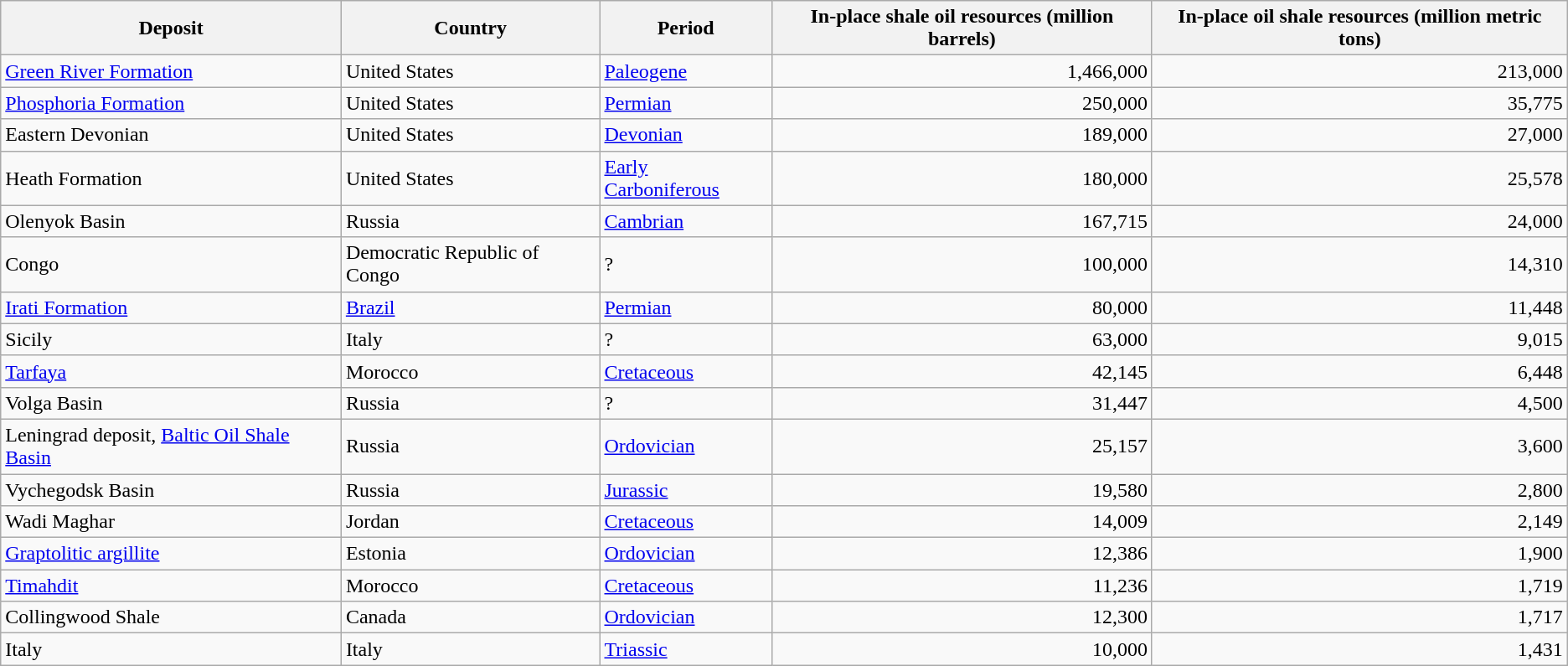<table class="wikitable sortable" style="margin:left">
<tr>
<th>Deposit</th>
<th>Country</th>
<th>Period</th>
<th>In-place shale oil resources (million barrels)</th>
<th>In-place oil shale resources (million metric tons)</th>
</tr>
<tr>
<td><a href='#'>Green River Formation</a></td>
<td>United States</td>
<td><a href='#'>Paleogene</a></td>
<td align="right">1,466,000</td>
<td align="right">213,000</td>
</tr>
<tr>
<td><a href='#'>Phosphoria Formation</a></td>
<td>United States</td>
<td><a href='#'>Permian</a></td>
<td align="right">250,000</td>
<td align="right">35,775</td>
</tr>
<tr>
<td>Eastern Devonian</td>
<td>United States</td>
<td><a href='#'>Devonian</a></td>
<td align="right">189,000</td>
<td align="right">27,000</td>
</tr>
<tr>
<td>Heath Formation</td>
<td>United States</td>
<td><a href='#'>Early Carboniferous</a></td>
<td align="right">180,000</td>
<td align="right">25,578</td>
</tr>
<tr>
<td>Olenyok Basin</td>
<td>Russia</td>
<td><a href='#'>Cambrian</a></td>
<td align="right">167,715</td>
<td align="right">24,000</td>
</tr>
<tr>
<td>Congo</td>
<td>Democratic Republic of Congo</td>
<td>?</td>
<td align="right">100,000</td>
<td align="right">14,310</td>
</tr>
<tr>
<td><a href='#'>Irati Formation</a></td>
<td><a href='#'>Brazil</a></td>
<td><a href='#'>Permian</a></td>
<td align="right">80,000</td>
<td align="right">11,448</td>
</tr>
<tr>
<td>Sicily</td>
<td>Italy</td>
<td>?</td>
<td align="right">63,000</td>
<td align="right">9,015</td>
</tr>
<tr>
<td><a href='#'>Tarfaya</a></td>
<td>Morocco</td>
<td><a href='#'>Cretaceous</a></td>
<td align="right">42,145</td>
<td align="right">6,448</td>
</tr>
<tr>
<td>Volga Basin</td>
<td>Russia</td>
<td>?</td>
<td align="right">31,447</td>
<td align="right">4,500</td>
</tr>
<tr>
<td>Leningrad deposit, <a href='#'>Baltic Oil Shale Basin</a></td>
<td>Russia</td>
<td><a href='#'>Ordovician</a></td>
<td align="right">25,157</td>
<td align="right">3,600</td>
</tr>
<tr>
<td>Vychegodsk Basin</td>
<td>Russia</td>
<td><a href='#'>Jurassic</a></td>
<td align="right">19,580</td>
<td align="right">2,800</td>
</tr>
<tr>
<td>Wadi Maghar</td>
<td>Jordan</td>
<td><a href='#'>Cretaceous</a></td>
<td align="right">14,009</td>
<td align="right">2,149</td>
</tr>
<tr>
<td><a href='#'>Graptolitic argillite</a></td>
<td>Estonia</td>
<td><a href='#'>Ordovician</a></td>
<td align="right">12,386</td>
<td align="right">1,900</td>
</tr>
<tr>
<td><a href='#'>Timahdit</a></td>
<td>Morocco</td>
<td><a href='#'>Cretaceous</a></td>
<td align="right">11,236</td>
<td align="right">1,719</td>
</tr>
<tr>
<td>Collingwood Shale</td>
<td>Canada</td>
<td><a href='#'>Ordovician</a></td>
<td align="right">12,300</td>
<td align="right">1,717</td>
</tr>
<tr>
<td>Italy</td>
<td>Italy</td>
<td><a href='#'>Triassic</a></td>
<td align="right">10,000</td>
<td align="right">1,431</td>
</tr>
</table>
